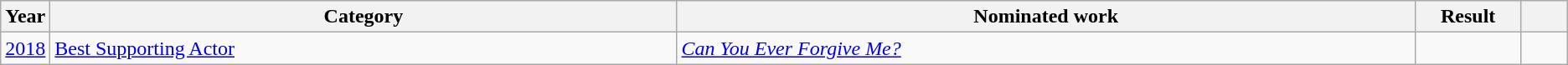<table class=wikitable>
<tr>
<th scope="col" style="width:1em;">Year</th>
<th scope="col" style="width:33em;">Category</th>
<th scope="col" style="width:39em;">Nominated work</th>
<th scope="col" style="width:5em;">Result</th>
<th scope="col" style="width:2em;"></th>
</tr>
<tr>
<td><a href='#'>2018</a></td>
<td><a href='#'>Best Supporting Actor</a></td>
<td><em><a href='#'>Can You Ever Forgive Me?</a></em></td>
<td></td>
<td style="text-align:center;"></td>
</tr>
</table>
